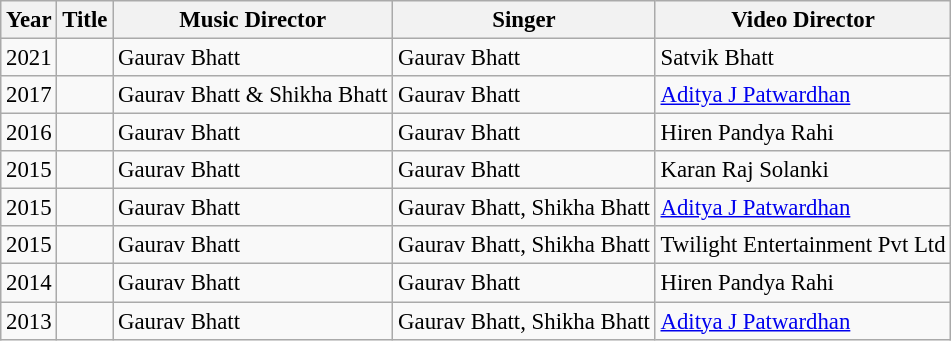<table class="wikitable" style="font-size:95%;">
<tr>
<th>Year</th>
<th>Title</th>
<th>Music Director</th>
<th>Singer</th>
<th>Video Director</th>
</tr>
<tr>
<td>2021</td>
<td></td>
<td>Gaurav Bhatt</td>
<td>Gaurav Bhatt</td>
<td>Satvik Bhatt</td>
</tr>
<tr>
<td>2017</td>
<td></td>
<td>Gaurav Bhatt & Shikha Bhatt</td>
<td>Gaurav Bhatt</td>
<td><a href='#'>Aditya J Patwardhan</a></td>
</tr>
<tr>
<td>2016</td>
<td></td>
<td>Gaurav Bhatt</td>
<td>Gaurav Bhatt</td>
<td>Hiren Pandya Rahi</td>
</tr>
<tr>
<td>2015</td>
<td></td>
<td>Gaurav Bhatt</td>
<td>Gaurav Bhatt</td>
<td>Karan Raj Solanki</td>
</tr>
<tr>
<td>2015</td>
<td></td>
<td>Gaurav Bhatt</td>
<td>Gaurav Bhatt, Shikha Bhatt</td>
<td><a href='#'>Aditya J Patwardhan</a></td>
</tr>
<tr>
<td>2015</td>
<td></td>
<td>Gaurav Bhatt</td>
<td>Gaurav Bhatt, Shikha Bhatt</td>
<td>Twilight Entertainment Pvt Ltd</td>
</tr>
<tr>
<td>2014</td>
<td></td>
<td>Gaurav Bhatt</td>
<td>Gaurav Bhatt</td>
<td>Hiren Pandya Rahi</td>
</tr>
<tr>
<td>2013</td>
<td></td>
<td>Gaurav Bhatt</td>
<td>Gaurav Bhatt, Shikha Bhatt</td>
<td><a href='#'>Aditya J Patwardhan</a></td>
</tr>
</table>
